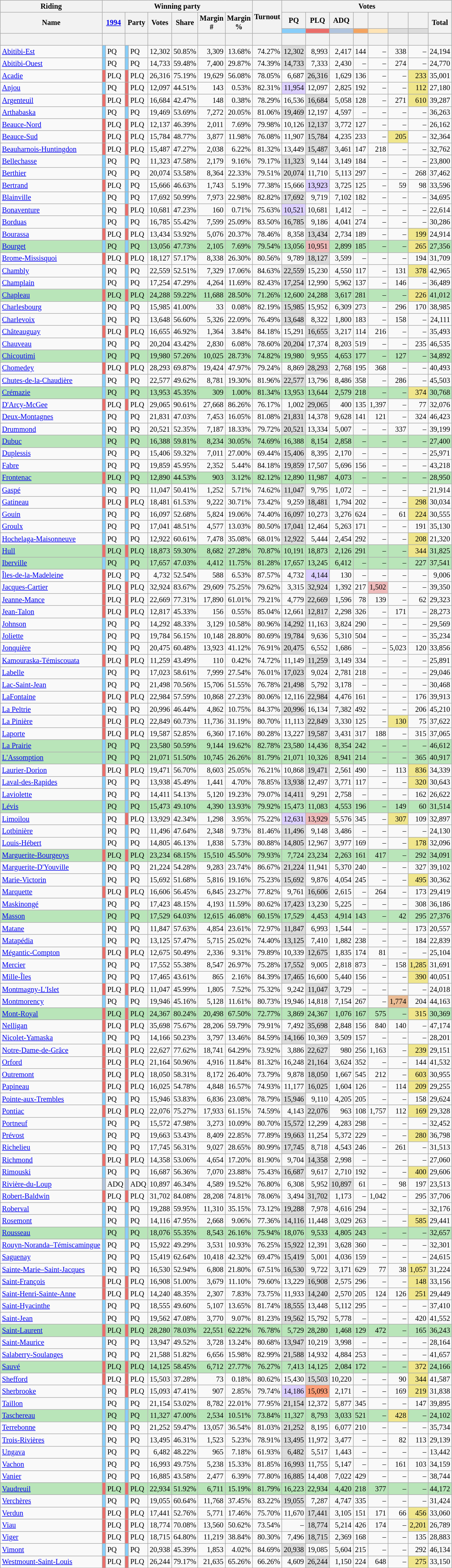<table class="wikitable sortable mw-collapsible" style="text-align:right; font-size:85%">
<tr>
<th scope="col">Riding</th>
<th scope="col" colspan="8">Winning party</th>
<th rowspan="3" scope="col">Turnout<br></th>
<th scope="col" colspan="8">Votes</th>
</tr>
<tr>
<th rowspan="2" scope="col">Name</th>
<th colspan="2" rowspan="2" scope="col"><strong><a href='#'>1994</a></strong></th>
<th colspan="2" rowspan="2" scope="col">Party</th>
<th rowspan="2" scope="col">Votes</th>
<th rowspan="2" scope="col">Share</th>
<th rowspan="2" scope="col">Margin<br>#</th>
<th rowspan="2" scope="col">Margin<br>%</th>
<th scope="col">PQ</th>
<th scope="col">PLQ</th>
<th scope="col">ADQ</th>
<th scope="col"></th>
<th scope="col"></th>
<th scope="col"></th>
<th scope="col"></th>
<th rowspan="2" scope="col">Total</th>
</tr>
<tr>
<th scope="col" style="background-color:#87CEFA;"></th>
<th scope="col" style="background-color:#EA6D6A;"></th>
<th scope="col" style="background-color:#B0C4DE;"></th>
<th scope="col" style="background-color:#F4A460;"></th>
<th scope="col" style="background-color:#FFE4B5;"></th>
<th scope="col" style="background-color:#DCDCDC;"></th>
<th scope="col" style="background-color:#DCDCDC;"></th>
</tr>
<tr>
<th> </th>
<th colspan="2"></th>
<th colspan="2"></th>
<th></th>
<th></th>
<th></th>
<th></th>
<th></th>
<th></th>
<th></th>
<th></th>
<th></th>
<th></th>
<th></th>
<th></th>
<th></th>
</tr>
<tr>
<td style="text-align:left"><a href='#'>Abitibi-Est</a></td>
<td style="background-color:#87CEFA;"></td>
<td style="text-align:left;">PQ</td>
<td style="background-color:#87CEFA;"></td>
<td style="text-align:left;">PQ</td>
<td>12,302</td>
<td>50.85%</td>
<td>3,309</td>
<td>13.68%</td>
<td>74.27%</td>
<td style="background-color:#DCDCDC;">12,302</td>
<td>8,993</td>
<td>2,417</td>
<td>144</td>
<td>–</td>
<td>338</td>
<td>–</td>
<td>24,194</td>
</tr>
<tr>
<td style="text-align:left"><a href='#'>Abitibi-Ouest</a></td>
<td style="background-color:#87CEFA;"></td>
<td style="text-align:left;">PQ</td>
<td style="background-color:#87CEFA;"></td>
<td style="text-align:left;">PQ</td>
<td>14,733</td>
<td>59.48%</td>
<td>7,400</td>
<td>29.87%</td>
<td>74.39%</td>
<td style="background-color:#DCDCDC;">14,733</td>
<td>7,333</td>
<td>2,430</td>
<td>–</td>
<td>–</td>
<td>274</td>
<td>–</td>
<td>24,770</td>
</tr>
<tr>
<td style="text-align:left"><a href='#'>Acadie</a></td>
<td style="background-color:#EA6D6A;"></td>
<td style="text-align:left;">PLQ</td>
<td style="background-color:#EA6D6A;"></td>
<td style="text-align:left;">PLQ</td>
<td>26,316</td>
<td>75.19%</td>
<td>19,629</td>
<td>56.08%</td>
<td>78.05%</td>
<td>6,687</td>
<td style="background-color:#DCDCDC;">26,316</td>
<td>1,629</td>
<td>136</td>
<td>–</td>
<td>–</td>
<td style="background-color:#F0E68C;">233</td>
<td>35,001</td>
</tr>
<tr>
<td style="text-align:left"><a href='#'>Anjou</a></td>
<td style="background-color:#87CEFA;"></td>
<td style="text-align:left;">PQ</td>
<td style="background-color:#EA6D6A;"></td>
<td style="text-align:left;">PLQ</td>
<td>12,097</td>
<td>44.51%</td>
<td>143</td>
<td>0.53%</td>
<td>82.31%</td>
<td style="background-color:#DCD0FF;">11,954</td>
<td>12,097</td>
<td>2,825</td>
<td>192</td>
<td>–</td>
<td>–</td>
<td style="background-color:#F0E68C;">112</td>
<td>27,180</td>
</tr>
<tr>
<td style="text-align:left"><a href='#'>Argenteuil</a></td>
<td style="background-color:#EA6D6A;"></td>
<td style="text-align:left;">PLQ</td>
<td style="background-color:#EA6D6A;"></td>
<td style="text-align:left;">PLQ</td>
<td>16,684</td>
<td>42.47%</td>
<td>148</td>
<td>0.38%</td>
<td>78.29%</td>
<td>16,536</td>
<td style="background-color:#DCDCDC;">16,684</td>
<td>5,058</td>
<td>128</td>
<td>–</td>
<td>271</td>
<td style="background-color:#F0E68C;">610</td>
<td>39,287</td>
</tr>
<tr>
<td style="text-align:left"><a href='#'>Arthabaska</a></td>
<td style="background-color:#87CEFA;"></td>
<td style="text-align:left;">PQ</td>
<td style="background-color:#87CEFA;"></td>
<td style="text-align:left;">PQ</td>
<td>19,469</td>
<td>53.69%</td>
<td>7,272</td>
<td>20.05%</td>
<td>81.06%</td>
<td style="background-color:#DCDCDC;">19,469</td>
<td>12,197</td>
<td>4,597</td>
<td>–</td>
<td>–</td>
<td>–</td>
<td>–</td>
<td>36,263</td>
</tr>
<tr>
<td style="text-align:left"><a href='#'>Beauce-Nord</a></td>
<td style="background-color:#EA6D6A;"></td>
<td style="text-align:left;">PLQ</td>
<td style="background-color:#EA6D6A;"></td>
<td style="text-align:left;">PLQ</td>
<td>12,137</td>
<td>46.39%</td>
<td>2,011</td>
<td>7.69%</td>
<td>79.98%</td>
<td>10,126</td>
<td style="background-color:#DCDCDC;">12,137</td>
<td>3,772</td>
<td>127</td>
<td>–</td>
<td>–</td>
<td>–</td>
<td>26,162</td>
</tr>
<tr>
<td style="text-align:left"><a href='#'>Beauce-Sud</a></td>
<td style="background-color:#EA6D6A;"></td>
<td style="text-align:left;">PLQ</td>
<td style="background-color:#EA6D6A;"></td>
<td style="text-align:left;">PLQ</td>
<td>15,784</td>
<td>48.77%</td>
<td>3,877</td>
<td>11.98%</td>
<td>76.08%</td>
<td>11,907</td>
<td style="background-color:#DCDCDC;">15,784</td>
<td>4,235</td>
<td>233</td>
<td>–</td>
<td style="background-color:#F0E68C;">205</td>
<td>–</td>
<td>32,364</td>
</tr>
<tr>
<td style="text-align:left"><a href='#'>Beauharnois-Huntingdon</a></td>
<td style="background-color:#EA6D6A;"></td>
<td style="text-align:left;">PLQ</td>
<td style="background-color:#EA6D6A;"></td>
<td style="text-align:left;">PLQ</td>
<td>15,487</td>
<td>47.27%</td>
<td>2,038</td>
<td>6.22%</td>
<td>81.32%</td>
<td>13,449</td>
<td style="background-color:#DCDCDC;">15,487</td>
<td>3,461</td>
<td>147</td>
<td>218</td>
<td>–</td>
<td>–</td>
<td>32,762</td>
</tr>
<tr>
<td style="text-align:left"><a href='#'>Bellechasse</a></td>
<td style="background-color:#87CEFA;"></td>
<td style="text-align:left;">PQ</td>
<td style="background-color:#87CEFA;"></td>
<td style="text-align:left;">PQ</td>
<td>11,323</td>
<td>47.58%</td>
<td>2,179</td>
<td>9.16%</td>
<td>79.17%</td>
<td style="background-color:#DCDCDC;">11,323</td>
<td>9,144</td>
<td>3,149</td>
<td>184</td>
<td>–</td>
<td>–</td>
<td>–</td>
<td>23,800</td>
</tr>
<tr>
<td style="text-align:left"><a href='#'>Berthier</a></td>
<td style="background-color:#87CEFA;"></td>
<td style="text-align:left;">PQ</td>
<td style="background-color:#87CEFA;"></td>
<td style="text-align:left;">PQ</td>
<td>20,074</td>
<td>53.58%</td>
<td>8,364</td>
<td>22.33%</td>
<td>79.51%</td>
<td style="background-color:#DCDCDC;">20,074</td>
<td>11,710</td>
<td>5,113</td>
<td>297</td>
<td>–</td>
<td>–</td>
<td>268</td>
<td>37,462</td>
</tr>
<tr>
<td style="text-align:left"><a href='#'>Bertrand</a></td>
<td style="background-color:#EA6D6A;"></td>
<td style="text-align:left;">PLQ</td>
<td style="background-color:#87CEFA;"></td>
<td style="text-align:left;">PQ</td>
<td>15,666</td>
<td>46.63%</td>
<td>1,743</td>
<td>5.19%</td>
<td>77.38%</td>
<td>15,666</td>
<td style="background-color:#DCD0FF;">13,923</td>
<td>3,725</td>
<td>125</td>
<td>–</td>
<td>59</td>
<td>98</td>
<td>33,596</td>
</tr>
<tr>
<td style="text-align:left"><a href='#'>Blainville</a></td>
<td style="background-color:#87CEFA;"></td>
<td style="text-align:left;">PQ</td>
<td style="background-color:#87CEFA;"></td>
<td style="text-align:left;">PQ</td>
<td>17,692</td>
<td>50.99%</td>
<td>7,973</td>
<td>22.98%</td>
<td>82.82%</td>
<td style="background-color:#DCDCDC;">17,692</td>
<td>9,719</td>
<td>7,102</td>
<td>182</td>
<td>–</td>
<td>–</td>
<td>–</td>
<td>34,695</td>
</tr>
<tr>
<td style="text-align:left"><a href='#'>Bonaventure</a></td>
<td style="background-color:#87CEFA;"></td>
<td style="text-align:left;">PQ</td>
<td style="background-color:#EA6D6A;"></td>
<td style="text-align:left;">PLQ</td>
<td>10,681</td>
<td>47.23%</td>
<td>160</td>
<td>0.71%</td>
<td>75.63%</td>
<td style="background-color:#DCD0FF;">10,521</td>
<td>10,681</td>
<td>1,412</td>
<td>–</td>
<td>–</td>
<td>–</td>
<td>–</td>
<td>22,614</td>
</tr>
<tr>
<td style="text-align:left"><a href='#'>Borduas</a></td>
<td style="background-color:#87CEFA;"></td>
<td style="text-align:left;">PQ</td>
<td style="background-color:#87CEFA;"></td>
<td style="text-align:left;">PQ</td>
<td>16,785</td>
<td>55.42%</td>
<td>7,599</td>
<td>25.09%</td>
<td>83.50%</td>
<td style="background-color:#DCDCDC;">16,785</td>
<td>9,186</td>
<td>4,041</td>
<td>274</td>
<td>–</td>
<td>–</td>
<td>–</td>
<td>30,286</td>
</tr>
<tr>
<td style="text-align:left"><a href='#'>Bourassa</a></td>
<td style="background-color:#EA6D6A;"></td>
<td style="text-align:left;">PLQ</td>
<td style="background-color:#EA6D6A;"></td>
<td style="text-align:left;">PLQ</td>
<td>13,434</td>
<td>53.92%</td>
<td>5,076</td>
<td>20.37%</td>
<td>78.46%</td>
<td>8,358</td>
<td style="background-color:#DCDCDC;">13,434</td>
<td>2,734</td>
<td>189</td>
<td>–</td>
<td>–</td>
<td style="background-color:#F0E68C;">199</td>
<td>24,914</td>
</tr>
<tr style="background-color:#B9E5B9;">
<td style="text-align:left"><a href='#'>Bourget</a></td>
<td style="background-color:#87CEFA;"></td>
<td style="text-align:left;">PQ</td>
<td style="background-color:#87CEFA;"></td>
<td style="text-align:left;">PQ</td>
<td>13,056</td>
<td>47.73%</td>
<td>2,105</td>
<td>7.69%</td>
<td>79.54%</td>
<td>13,056</td>
<td style="background-color:#EEBBBB;">10,951</td>
<td>2,899</td>
<td>185</td>
<td>–</td>
<td>–</td>
<td style="background-color:#F0E68C;">265</td>
<td>27,356</td>
</tr>
<tr>
<td style="text-align:left"><a href='#'>Brome-Missisquoi</a></td>
<td style="background-color:#EA6D6A;"></td>
<td style="text-align:left;">PLQ</td>
<td style="background-color:#EA6D6A;"></td>
<td style="text-align:left;">PLQ</td>
<td>18,127</td>
<td>57.17%</td>
<td>8,338</td>
<td>26.30%</td>
<td>80.56%</td>
<td>9,789</td>
<td style="background-color:#DCDCDC;">18,127</td>
<td>3,599</td>
<td>–</td>
<td>–</td>
<td>–</td>
<td>194</td>
<td>31,709</td>
</tr>
<tr>
<td style="text-align:left"><a href='#'>Chambly</a></td>
<td style="background-color:#87CEFA;"></td>
<td style="text-align:left;">PQ</td>
<td style="background-color:#87CEFA;"></td>
<td style="text-align:left;">PQ</td>
<td>22,559</td>
<td>52.51%</td>
<td>7,329</td>
<td>17.06%</td>
<td>84.63%</td>
<td style="background-color:#DCDCDC;">22,559</td>
<td>15,230</td>
<td>4,550</td>
<td>117</td>
<td>–</td>
<td>131</td>
<td style="background-color:#F0E68C;">378</td>
<td>42,965</td>
</tr>
<tr>
<td style="text-align:left"><a href='#'>Champlain</a></td>
<td style="background-color:#87CEFA;"></td>
<td style="text-align:left;">PQ</td>
<td style="background-color:#87CEFA;"></td>
<td style="text-align:left;">PQ</td>
<td>17,254</td>
<td>47.29%</td>
<td>4,264</td>
<td>11.69%</td>
<td>82.43%</td>
<td style="background-color:#DCDCDC;">17,254</td>
<td>12,990</td>
<td>5,962</td>
<td>137</td>
<td>–</td>
<td>146</td>
<td>–</td>
<td>36,489</td>
</tr>
<tr style="background-color:#B9E5B9;">
<td style="text-align:left"><a href='#'>Chapleau</a></td>
<td style="background-color:#EA6D6A;"></td>
<td style="text-align:left;">PLQ</td>
<td style="background-color:#EA6D6A;"></td>
<td style="text-align:left;">PLQ</td>
<td>24,288</td>
<td>59.22%</td>
<td>11,688</td>
<td>28.50%</td>
<td>71.26%</td>
<td>12,600</td>
<td>24,288</td>
<td>3,617</td>
<td>281</td>
<td>–</td>
<td>–</td>
<td style="background-color:#F0E68C;">226</td>
<td>41,012</td>
</tr>
<tr>
<td style="text-align:left"><a href='#'>Charlesbourg</a></td>
<td style="background-color:#87CEFA;"></td>
<td style="text-align:left;">PQ</td>
<td style="background-color:#87CEFA;"></td>
<td style="text-align:left;">PQ</td>
<td>15,985</td>
<td>41.00%</td>
<td>33</td>
<td>0.08%</td>
<td>82.19%</td>
<td style="background-color:#DCDCDC;">15,985</td>
<td>15,952</td>
<td>6,309</td>
<td>273</td>
<td>–</td>
<td>296</td>
<td>170</td>
<td>38,985</td>
</tr>
<tr>
<td style="text-align:left"><a href='#'>Charlevoix</a></td>
<td style="background-color:#87CEFA;"></td>
<td style="text-align:left;">PQ</td>
<td style="background-color:#87CEFA;"></td>
<td style="text-align:left;">PQ</td>
<td>13,648</td>
<td>56.60%</td>
<td>5,326</td>
<td>22.09%</td>
<td>76.49%</td>
<td style="background-color:#DCDCDC;">13,648</td>
<td>8,322</td>
<td>1,800</td>
<td>183</td>
<td>–</td>
<td>158</td>
<td>–</td>
<td>24,111</td>
</tr>
<tr>
<td style="text-align:left"><a href='#'>Châteauguay</a></td>
<td style="background-color:#EA6D6A;"></td>
<td style="text-align:left;">PLQ</td>
<td style="background-color:#EA6D6A;"></td>
<td style="text-align:left;">PLQ</td>
<td>16,655</td>
<td>46.92%</td>
<td>1,364</td>
<td>3.84%</td>
<td>84.18%</td>
<td>15,291</td>
<td style="background-color:#DCDCDC;">16,655</td>
<td>3,217</td>
<td>114</td>
<td>216</td>
<td>–</td>
<td>–</td>
<td>35,493</td>
</tr>
<tr>
<td style="text-align:left"><a href='#'>Chauveau</a></td>
<td style="background-color:#87CEFA;"></td>
<td style="text-align:left;">PQ</td>
<td style="background-color:#87CEFA;"></td>
<td style="text-align:left;">PQ</td>
<td>20,204</td>
<td>43.42%</td>
<td>2,830</td>
<td>6.08%</td>
<td>78.60%</td>
<td style="background-color:#DCDCDC;">20,204</td>
<td>17,374</td>
<td>8,203</td>
<td>519</td>
<td>–</td>
<td>–</td>
<td>235</td>
<td>46,535</td>
</tr>
<tr style="background-color:#B9E5B9;">
<td style="text-align:left"><a href='#'>Chicoutimi</a></td>
<td style="background-color:#87CEFA;"></td>
<td style="text-align:left;">PQ</td>
<td style="background-color:#87CEFA;"></td>
<td style="text-align:left;">PQ</td>
<td>19,980</td>
<td>57.26%</td>
<td>10,025</td>
<td>28.73%</td>
<td>74.82%</td>
<td>19,980</td>
<td>9,955</td>
<td>4,653</td>
<td>177</td>
<td>–</td>
<td>127</td>
<td>–</td>
<td>34,892</td>
</tr>
<tr>
<td style="text-align:left"><a href='#'>Chomedey</a></td>
<td style="background-color:#EA6D6A;"></td>
<td style="text-align:left;">PLQ</td>
<td style="background-color:#EA6D6A;"></td>
<td style="text-align:left;">PLQ</td>
<td>28,293</td>
<td>69.87%</td>
<td>19,424</td>
<td>47.97%</td>
<td>79.24%</td>
<td>8,869</td>
<td style="background-color:#DCDCDC;">28,293</td>
<td>2,768</td>
<td>195</td>
<td>368</td>
<td>–</td>
<td>–</td>
<td>40,493</td>
</tr>
<tr>
<td style="text-align:left"><a href='#'>Chutes-de-la-Chaudière</a></td>
<td style="background-color:#87CEFA;"></td>
<td style="text-align:left;">PQ</td>
<td style="background-color:#87CEFA;"></td>
<td style="text-align:left;">PQ</td>
<td>22,577</td>
<td>49.62%</td>
<td>8,781</td>
<td>19.30%</td>
<td>81.96%</td>
<td style="background-color:#DCDCDC;">22,577</td>
<td>13,796</td>
<td>8,486</td>
<td>358</td>
<td>–</td>
<td>286</td>
<td>–</td>
<td>45,503</td>
</tr>
<tr style="background-color:#B9E5B9;">
<td style="text-align:left"><a href='#'>Crémazie</a></td>
<td style="background-color:#87CEFA;"></td>
<td style="text-align:left;">PQ</td>
<td style="background-color:#87CEFA;"></td>
<td style="text-align:left;">PQ</td>
<td>13,953</td>
<td>45.35%</td>
<td>309</td>
<td>1.00%</td>
<td>81.34%</td>
<td>13,953</td>
<td>13,644</td>
<td>2,579</td>
<td>218</td>
<td>–</td>
<td>–</td>
<td style="background-color:#F0E68C;">374</td>
<td>30,768</td>
</tr>
<tr>
<td style="text-align:left"><a href='#'>D'Arcy-McGee</a></td>
<td style="background-color:#EA6D6A;"></td>
<td style="text-align:left;">PLQ</td>
<td style="background-color:#EA6D6A;"></td>
<td style="text-align:left;">PLQ</td>
<td>29,065</td>
<td>90.61%</td>
<td>27,668</td>
<td>86.26%</td>
<td>76.17%</td>
<td>1,002</td>
<td style="background-color:#DCDCDC;">29,065</td>
<td>400</td>
<td>135</td>
<td>1,397</td>
<td>–</td>
<td>77</td>
<td>32,076</td>
</tr>
<tr>
<td style="text-align:left"><a href='#'>Deux-Montagnes</a></td>
<td style="background-color:#87CEFA;"></td>
<td style="text-align:left;">PQ</td>
<td style="background-color:#87CEFA;"></td>
<td style="text-align:left;">PQ</td>
<td>21,831</td>
<td>47.03%</td>
<td>7,453</td>
<td>16.05%</td>
<td>81.08%</td>
<td style="background-color:#DCDCDC;">21,831</td>
<td>14,378</td>
<td>9,628</td>
<td>141</td>
<td>121</td>
<td>–</td>
<td>324</td>
<td>46,423</td>
</tr>
<tr>
<td style="text-align:left"><a href='#'>Drummond</a></td>
<td style="background-color:#87CEFA;"></td>
<td style="text-align:left;">PQ</td>
<td style="background-color:#87CEFA;"></td>
<td style="text-align:left;">PQ</td>
<td>20,521</td>
<td>52.35%</td>
<td>7,187</td>
<td>18.33%</td>
<td>79.72%</td>
<td style="background-color:#DCDCDC;">20,521</td>
<td>13,334</td>
<td>5,007</td>
<td>–</td>
<td>–</td>
<td>337</td>
<td>–</td>
<td>39,199</td>
</tr>
<tr style="background-color:#B9E5B9;">
<td style="text-align:left"><a href='#'>Dubuc</a></td>
<td style="background-color:#87CEFA;"></td>
<td style="text-align:left;">PQ</td>
<td style="background-color:#87CEFA;"></td>
<td style="text-align:left;">PQ</td>
<td>16,388</td>
<td>59.81%</td>
<td>8,234</td>
<td>30.05%</td>
<td>74.69%</td>
<td>16,388</td>
<td>8,154</td>
<td>2,858</td>
<td>–</td>
<td>–</td>
<td>–</td>
<td>–</td>
<td>27,400</td>
</tr>
<tr>
<td style="text-align:left"><a href='#'>Duplessis</a></td>
<td style="background-color:#87CEFA;"></td>
<td style="text-align:left;">PQ</td>
<td style="background-color:#87CEFA;"></td>
<td style="text-align:left;">PQ</td>
<td>15,406</td>
<td>59.32%</td>
<td>7,011</td>
<td>27.00%</td>
<td>69.44%</td>
<td style="background-color:#DCDCDC;">15,406</td>
<td>8,395</td>
<td>2,170</td>
<td>–</td>
<td>–</td>
<td>–</td>
<td>–</td>
<td>25,971</td>
</tr>
<tr>
<td style="text-align:left"><a href='#'>Fabre</a></td>
<td style="background-color:#87CEFA;"></td>
<td style="text-align:left;">PQ</td>
<td style="background-color:#87CEFA;"></td>
<td style="text-align:left;">PQ</td>
<td>19,859</td>
<td>45.95%</td>
<td>2,352</td>
<td>5.44%</td>
<td>84.18%</td>
<td style="background-color:#DCDCDC;">19,859</td>
<td>17,507</td>
<td>5,696</td>
<td>156</td>
<td>–</td>
<td>–</td>
<td>–</td>
<td>43,218</td>
</tr>
<tr style="background-color:#B9E5B9;">
<td style="text-align:left"><a href='#'>Frontenac</a></td>
<td style="background-color:#EA6D6A;"></td>
<td style="text-align:left;">PLQ</td>
<td style="background-color:#87CEFA;"></td>
<td style="text-align:left;">PQ</td>
<td>12,890</td>
<td>44.53%</td>
<td>903</td>
<td>3.12%</td>
<td>82.12%</td>
<td>12,890</td>
<td>11,987</td>
<td>4,073</td>
<td>–</td>
<td>–</td>
<td>–</td>
<td>–</td>
<td>28,950</td>
</tr>
<tr>
<td style="text-align:left"><a href='#'>Gaspé</a></td>
<td style="background-color:#87CEFA;"></td>
<td style="text-align:left;">PQ</td>
<td style="background-color:#87CEFA;"></td>
<td style="text-align:left;">PQ</td>
<td>11,047</td>
<td>50.41%</td>
<td>1,252</td>
<td>5.71%</td>
<td>74.62%</td>
<td style="background-color:#DCDCDC;">11,047</td>
<td>9,795</td>
<td>1,072</td>
<td>–</td>
<td>–</td>
<td>–</td>
<td>–</td>
<td>21,914</td>
</tr>
<tr>
<td style="text-align:left"><a href='#'>Gatineau</a></td>
<td style="background-color:#EA6D6A;"></td>
<td style="text-align:left;">PLQ</td>
<td style="background-color:#EA6D6A;"></td>
<td style="text-align:left;">PLQ</td>
<td>18,481</td>
<td>61.53%</td>
<td>9,222</td>
<td>30.71%</td>
<td>73.42%</td>
<td>9,259</td>
<td style="background-color:#DCDCDC;">18,481</td>
<td>1,794</td>
<td>202</td>
<td>–</td>
<td>–</td>
<td style="background-color:#F0E68C;">298</td>
<td>30,034</td>
</tr>
<tr>
<td style="text-align:left"><a href='#'>Gouin</a></td>
<td style="background-color:#87CEFA;"></td>
<td style="text-align:left;">PQ</td>
<td style="background-color:#87CEFA;"></td>
<td style="text-align:left;">PQ</td>
<td>16,097</td>
<td>52.68%</td>
<td>5,824</td>
<td>19.06%</td>
<td>74.40%</td>
<td style="background-color:#DCDCDC;">16,097</td>
<td>10,273</td>
<td>3,276</td>
<td>624</td>
<td>–</td>
<td>61</td>
<td style="background-color:#F0E68C;">224</td>
<td>30,555</td>
</tr>
<tr>
<td style="text-align:left"><a href='#'>Groulx</a></td>
<td style="background-color:#87CEFA;"></td>
<td style="text-align:left;">PQ</td>
<td style="background-color:#87CEFA;"></td>
<td style="text-align:left;">PQ</td>
<td>17,041</td>
<td>48.51%</td>
<td>4,577</td>
<td>13.03%</td>
<td>80.50%</td>
<td style="background-color:#DCDCDC;">17,041</td>
<td>12,464</td>
<td>5,263</td>
<td>171</td>
<td>–</td>
<td>–</td>
<td>191</td>
<td>35,130</td>
</tr>
<tr>
<td style="text-align:left"><a href='#'>Hochelaga-Maisonneuve</a></td>
<td style="background-color:#87CEFA;"></td>
<td style="text-align:left;">PQ</td>
<td style="background-color:#87CEFA;"></td>
<td style="text-align:left;">PQ</td>
<td>12,922</td>
<td>60.61%</td>
<td>7,478</td>
<td>35.08%</td>
<td>68.01%</td>
<td style="background-color:#DCDCDC;">12,922</td>
<td>5,444</td>
<td>2,454</td>
<td>292</td>
<td>–</td>
<td>–</td>
<td style="background-color:#F0E68C;">208</td>
<td>21,320</td>
</tr>
<tr style="background-color:#B9E5B9;">
<td style="text-align:left"><a href='#'>Hull</a></td>
<td style="background-color:#EA6D6A;"></td>
<td style="text-align:left;">PLQ</td>
<td style="background-color:#EA6D6A;"></td>
<td style="text-align:left;">PLQ</td>
<td>18,873</td>
<td>59.30%</td>
<td>8,682</td>
<td>27.28%</td>
<td>70.87%</td>
<td>10,191</td>
<td>18,873</td>
<td>2,126</td>
<td>291</td>
<td>–</td>
<td>–</td>
<td style="background-color:#F0E68C;">344</td>
<td>31,825</td>
</tr>
<tr style="background-color:#B9E5B9;">
<td style="text-align:left"><a href='#'>Iberville</a></td>
<td style="background-color:#87CEFA;"></td>
<td style="text-align:left;">PQ</td>
<td style="background-color:#87CEFA;"></td>
<td style="text-align:left;">PQ</td>
<td>17,657</td>
<td>47.03%</td>
<td>4,412</td>
<td>11.75%</td>
<td>81.28%</td>
<td>17,657</td>
<td>13,245</td>
<td>6,412</td>
<td>–</td>
<td>–</td>
<td>–</td>
<td>227</td>
<td>37,541</td>
</tr>
<tr>
<td style="text-align:left"><a href='#'>Îles-de-la-Madeleine</a></td>
<td style="background-color:#EA6D6A;"></td>
<td style="text-align:left;">PLQ</td>
<td style="background-color:#87CEFA;"></td>
<td style="text-align:left;">PQ</td>
<td>4,732</td>
<td>52.54%</td>
<td>588</td>
<td>6.53%</td>
<td>87.57%</td>
<td>4,732</td>
<td style="background-color:#DCD0FF;">4,144</td>
<td>130</td>
<td>–</td>
<td>–</td>
<td>–</td>
<td>–</td>
<td>9,006</td>
</tr>
<tr>
<td style="text-align:left"><a href='#'>Jacques-Cartier</a></td>
<td style="background-color:#EA6D6A;"></td>
<td style="text-align:left;">PLQ</td>
<td style="background-color:#EA6D6A;"></td>
<td style="text-align:left;">PLQ</td>
<td>32,924</td>
<td>83.67%</td>
<td>29,609</td>
<td>75.25%</td>
<td>79.62%</td>
<td>3,315</td>
<td style="background-color:#DCDCDC;">32,924</td>
<td>1,392</td>
<td>217</td>
<td style="background-color:#EEBBBB;">1,502</td>
<td>–</td>
<td>–</td>
<td>39,350</td>
</tr>
<tr>
<td style="text-align:left"><a href='#'>Jeanne-Mance</a></td>
<td style="background-color:#EA6D6A;"></td>
<td style="text-align:left;">PLQ</td>
<td style="background-color:#EA6D6A;"></td>
<td style="text-align:left;">PLQ</td>
<td>22,669</td>
<td>77.31%</td>
<td>17,890</td>
<td>61.01%</td>
<td>79.21%</td>
<td>4,779</td>
<td style="background-color:#DCDCDC;">22,669</td>
<td>1,596</td>
<td>78</td>
<td>139</td>
<td>–</td>
<td>62</td>
<td>29,323</td>
</tr>
<tr>
<td style="text-align:left"><a href='#'>Jean-Talon</a></td>
<td style="background-color:#EA6D6A;"></td>
<td style="text-align:left;">PLQ</td>
<td style="background-color:#EA6D6A;"></td>
<td style="text-align:left;">PLQ</td>
<td>12,817</td>
<td>45.33%</td>
<td>156</td>
<td>0.55%</td>
<td>85.04%</td>
<td>12,661</td>
<td style="background-color:#DCDCDC;">12,817</td>
<td>2,298</td>
<td>326</td>
<td>–</td>
<td>171</td>
<td>–</td>
<td>28,273</td>
</tr>
<tr>
<td style="text-align:left"><a href='#'>Johnson</a></td>
<td style="background-color:#87CEFA;"></td>
<td style="text-align:left;">PQ</td>
<td style="background-color:#87CEFA;"></td>
<td style="text-align:left;">PQ</td>
<td>14,292</td>
<td>48.33%</td>
<td>3,129</td>
<td>10.58%</td>
<td>80.96%</td>
<td style="background-color:#DCDCDC;">14,292</td>
<td>11,163</td>
<td>3,824</td>
<td>290</td>
<td>–</td>
<td>–</td>
<td>–</td>
<td>29,569</td>
</tr>
<tr>
<td style="text-align:left"><a href='#'>Joliette</a></td>
<td style="background-color:#87CEFA;"></td>
<td style="text-align:left;">PQ</td>
<td style="background-color:#87CEFA;"></td>
<td style="text-align:left;">PQ</td>
<td>19,784</td>
<td>56.15%</td>
<td>10,148</td>
<td>28.80%</td>
<td>80.69%</td>
<td style="background-color:#DCDCDC;">19,784</td>
<td>9,636</td>
<td>5,310</td>
<td>504</td>
<td>–</td>
<td>–</td>
<td>–</td>
<td>35,234</td>
</tr>
<tr>
<td style="text-align:left"><a href='#'>Jonquière</a></td>
<td style="background-color:#87CEFA;"></td>
<td style="text-align:left;">PQ</td>
<td style="background-color:#87CEFA;"></td>
<td style="text-align:left;">PQ</td>
<td>20,475</td>
<td>60.48%</td>
<td>13,923</td>
<td>41.12%</td>
<td>76.91%</td>
<td style="background-color:#DCDCDC;">20,475</td>
<td>6,552</td>
<td>1,686</td>
<td>–</td>
<td>–</td>
<td>5,023</td>
<td>120</td>
<td>33,856</td>
</tr>
<tr>
<td style="text-align:left"><a href='#'>Kamouraska-Témiscouata</a></td>
<td style="background-color:#EA6D6A;"></td>
<td style="text-align:left;">PLQ</td>
<td style="background-color:#EA6D6A;"></td>
<td style="text-align:left;">PLQ</td>
<td>11,259</td>
<td>43.49%</td>
<td>110</td>
<td>0.42%</td>
<td>74.72%</td>
<td>11,149</td>
<td style="background-color:#DCDCDC;">11,259</td>
<td>3,149</td>
<td>334</td>
<td>–</td>
<td>–</td>
<td>–</td>
<td>25,891</td>
</tr>
<tr>
<td style="text-align:left"><a href='#'>Labelle</a></td>
<td style="background-color:#87CEFA;"></td>
<td style="text-align:left;">PQ</td>
<td style="background-color:#87CEFA;"></td>
<td style="text-align:left;">PQ</td>
<td>17,023</td>
<td>58.61%</td>
<td>7,999</td>
<td>27.54%</td>
<td>76.01%</td>
<td style="background-color:#DCDCDC;">17,023</td>
<td>9,024</td>
<td>2,781</td>
<td>218</td>
<td>–</td>
<td>–</td>
<td>–</td>
<td>29,046</td>
</tr>
<tr>
<td style="text-align:left"><a href='#'>Lac-Saint-Jean</a></td>
<td style="background-color:#87CEFA;"></td>
<td style="text-align:left;">PQ</td>
<td style="background-color:#87CEFA;"></td>
<td style="text-align:left;">PQ</td>
<td>21,498</td>
<td>70.56%</td>
<td>15,706</td>
<td>51.55%</td>
<td>76.78%</td>
<td style="background-color:#DCDCDC;">21,498</td>
<td>5,792</td>
<td>3,178</td>
<td>–</td>
<td>–</td>
<td>–</td>
<td>–</td>
<td>30,468</td>
</tr>
<tr>
<td style="text-align:left"><a href='#'>LaFontaine</a></td>
<td style="background-color:#EA6D6A;"></td>
<td style="text-align:left;">PLQ</td>
<td style="background-color:#EA6D6A;"></td>
<td style="text-align:left;">PLQ</td>
<td>22,984</td>
<td>57.59%</td>
<td>10,868</td>
<td>27.23%</td>
<td>80.06%</td>
<td>12,116</td>
<td style="background-color:#DCDCDC;">22,984</td>
<td>4,476</td>
<td>161</td>
<td>–</td>
<td>–</td>
<td>176</td>
<td>39,913</td>
</tr>
<tr>
<td style="text-align:left"><a href='#'>La Peltrie</a></td>
<td style="background-color:#87CEFA;"></td>
<td style="text-align:left;">PQ</td>
<td style="background-color:#87CEFA;"></td>
<td style="text-align:left;">PQ</td>
<td>20,996</td>
<td>46.44%</td>
<td>4,862</td>
<td>10.75%</td>
<td>84.37%</td>
<td style="background-color:#DCDCDC;">20,996</td>
<td>16,134</td>
<td>7,382</td>
<td>492</td>
<td>–</td>
<td>–</td>
<td>206</td>
<td>45,210</td>
</tr>
<tr>
<td style="text-align:left"><a href='#'>La Pinière</a></td>
<td style="background-color:#EA6D6A;"></td>
<td style="text-align:left;">PLQ</td>
<td style="background-color:#EA6D6A;"></td>
<td style="text-align:left;">PLQ</td>
<td>22,849</td>
<td>60.73%</td>
<td>11,736</td>
<td>31.19%</td>
<td>80.70%</td>
<td>11,113</td>
<td style="background-color:#DCDCDC;">22,849</td>
<td>3,330</td>
<td>125</td>
<td>–</td>
<td style="background-color:#F0E68C;">130</td>
<td>75</td>
<td>37,622</td>
</tr>
<tr>
<td style="text-align:left"><a href='#'>Laporte</a></td>
<td style="background-color:#EA6D6A;"></td>
<td style="text-align:left;">PLQ</td>
<td style="background-color:#EA6D6A;"></td>
<td style="text-align:left;">PLQ</td>
<td>19,587</td>
<td>52.85%</td>
<td>6,360</td>
<td>17.16%</td>
<td>80.28%</td>
<td>13,227</td>
<td style="background-color:#DCDCDC;">19,587</td>
<td>3,431</td>
<td>317</td>
<td>188</td>
<td>–</td>
<td>315</td>
<td>37,065</td>
</tr>
<tr style="background-color:#B9E5B9;">
<td style="text-align:left"><a href='#'>La Prairie</a></td>
<td style="background-color:#87CEFA;"></td>
<td style="text-align:left;">PQ</td>
<td style="background-color:#87CEFA;"></td>
<td style="text-align:left;">PQ</td>
<td>23,580</td>
<td>50.59%</td>
<td>9,144</td>
<td>19.62%</td>
<td>82.78%</td>
<td>23,580</td>
<td>14,436</td>
<td>8,354</td>
<td>242</td>
<td>–</td>
<td>–</td>
<td>–</td>
<td>46,612</td>
</tr>
<tr style="background-color:#B9E5B9;">
<td style="text-align:left"><a href='#'>L'Assomption</a></td>
<td style="background-color:#87CEFA;"></td>
<td style="text-align:left;">PQ</td>
<td style="background-color:#87CEFA;"></td>
<td style="text-align:left;">PQ</td>
<td>21,071</td>
<td>51.50%</td>
<td>10,745</td>
<td>26.26%</td>
<td>81.79%</td>
<td>21,071</td>
<td>10,326</td>
<td>8,941</td>
<td>214</td>
<td>–</td>
<td>–</td>
<td>365</td>
<td>40,917</td>
</tr>
<tr>
<td style="text-align:left"><a href='#'>Laurier-Dorion</a></td>
<td style="background-color:#EA6D6A;"></td>
<td style="text-align:left;">PLQ</td>
<td style="background-color:#EA6D6A;"></td>
<td style="text-align:left;">PLQ</td>
<td>19,471</td>
<td>56.70%</td>
<td>8,603</td>
<td>25.05%</td>
<td>76.21%</td>
<td>10,868</td>
<td style="background-color:#DCDCDC;">19,471</td>
<td>2,561</td>
<td>490</td>
<td>–</td>
<td>113</td>
<td style="background-color:#F0E68C;">836</td>
<td>34,339</td>
</tr>
<tr>
<td style="text-align:left"><a href='#'>Laval-des-Rapides</a></td>
<td style="background-color:#87CEFA;"></td>
<td style="text-align:left;">PQ</td>
<td style="background-color:#87CEFA;"></td>
<td style="text-align:left;">PQ</td>
<td>13,938</td>
<td>45.49%</td>
<td>1,441</td>
<td>4.70%</td>
<td>78.85%</td>
<td style="background-color:#DCDCDC;">13,938</td>
<td>12,497</td>
<td>3,771</td>
<td>117</td>
<td>–</td>
<td>–</td>
<td style="background-color:#F0E68C;">320</td>
<td>30,643</td>
</tr>
<tr>
<td style="text-align:left"><a href='#'>Laviolette</a></td>
<td style="background-color:#87CEFA;"></td>
<td style="text-align:left;">PQ</td>
<td style="background-color:#87CEFA;"></td>
<td style="text-align:left;">PQ</td>
<td>14,411</td>
<td>54.13%</td>
<td>5,120</td>
<td>19.23%</td>
<td>79.07%</td>
<td style="background-color:#DCDCDC;">14,411</td>
<td>9,291</td>
<td>2,758</td>
<td>–</td>
<td>–</td>
<td>–</td>
<td>162</td>
<td>26,622</td>
</tr>
<tr style="background-color:#B9E5B9;">
<td style="text-align:left"><a href='#'>Lévis</a></td>
<td style="background-color:#87CEFA;"></td>
<td style="text-align:left;">PQ</td>
<td style="background-color:#87CEFA;"></td>
<td style="text-align:left;">PQ</td>
<td>15,473</td>
<td>49.10%</td>
<td>4,390</td>
<td>13.93%</td>
<td>79.92%</td>
<td>15,473</td>
<td>11,083</td>
<td>4,553</td>
<td>196</td>
<td>–</td>
<td>149</td>
<td>60</td>
<td>31,514</td>
</tr>
<tr>
<td style="text-align:left"><a href='#'>Limoilou</a></td>
<td style="background-color:#87CEFA;"></td>
<td style="text-align:left;">PQ</td>
<td style="background-color:#EA6D6A;"></td>
<td style="text-align:left;">PLQ</td>
<td>13,929</td>
<td>42.34%</td>
<td>1,298</td>
<td>3.95%</td>
<td>75.22%</td>
<td style="background-color:#DCD0FF;">12,631</td>
<td style="background-color:#EEBBBB;">13,929</td>
<td>5,576</td>
<td>345</td>
<td>–</td>
<td style="background-color:#F0E68C;">307</td>
<td>109</td>
<td>32,897</td>
</tr>
<tr>
<td style="text-align:left"><a href='#'>Lotbinière</a></td>
<td style="background-color:#87CEFA;"></td>
<td style="text-align:left;">PQ</td>
<td style="background-color:#87CEFA;"></td>
<td style="text-align:left;">PQ</td>
<td>11,496</td>
<td>47.64%</td>
<td>2,348</td>
<td>9.73%</td>
<td>81.46%</td>
<td style="background-color:#DCDCDC;">11,496</td>
<td>9,148</td>
<td>3,486</td>
<td>–</td>
<td>–</td>
<td>–</td>
<td>–</td>
<td>24,130</td>
</tr>
<tr>
<td style="text-align:left"><a href='#'>Louis-Hébert</a></td>
<td style="background-color:#87CEFA;"></td>
<td style="text-align:left;">PQ</td>
<td style="background-color:#87CEFA;"></td>
<td style="text-align:left;">PQ</td>
<td>14,805</td>
<td>46.13%</td>
<td>1,838</td>
<td>5.73%</td>
<td>80.88%</td>
<td style="background-color:#DCDCDC;">14,805</td>
<td>12,967</td>
<td>3,977</td>
<td>169</td>
<td>–</td>
<td>–</td>
<td style="background-color:#F0E68C;">178</td>
<td>32,096</td>
</tr>
<tr style="background-color:#B9E5B9;">
<td style="text-align:left"><a href='#'>Marguerite-Bourgeoys</a></td>
<td style="background-color:#EA6D6A;"></td>
<td style="text-align:left;">PLQ</td>
<td style="background-color:#EA6D6A;"></td>
<td style="text-align:left;">PLQ</td>
<td>23,234</td>
<td>68.15%</td>
<td>15,510</td>
<td>45.50%</td>
<td>79.93%</td>
<td>7,724</td>
<td>23,234</td>
<td>2,263</td>
<td>161</td>
<td>417</td>
<td>–</td>
<td>292</td>
<td>34,091</td>
</tr>
<tr>
<td style="text-align:left"><a href='#'>Marguerite-D'Youville</a></td>
<td style="background-color:#87CEFA;"></td>
<td style="text-align:left;">PQ</td>
<td style="background-color:#87CEFA;"></td>
<td style="text-align:left;">PQ</td>
<td>21,224</td>
<td>54.28%</td>
<td>9,283</td>
<td>23.74%</td>
<td>86.67%</td>
<td style="background-color:#DCDCDC;">21,224</td>
<td>11,941</td>
<td>5,370</td>
<td>240</td>
<td>–</td>
<td>–</td>
<td>327</td>
<td>39,102</td>
</tr>
<tr>
<td style="text-align:left"><a href='#'>Marie-Victorin</a></td>
<td style="background-color:#87CEFA;"></td>
<td style="text-align:left;">PQ</td>
<td style="background-color:#87CEFA;"></td>
<td style="text-align:left;">PQ</td>
<td>15,692</td>
<td>51.68%</td>
<td>5,816</td>
<td>19.16%</td>
<td>75.23%</td>
<td style="background-color:#DCDCDC;">15,692</td>
<td>9,876</td>
<td>4,054</td>
<td>245</td>
<td>–</td>
<td>–</td>
<td style="background-color:#F0E68C;">495</td>
<td>30,362</td>
</tr>
<tr>
<td style="text-align:left"><a href='#'>Marquette</a></td>
<td style="background-color:#EA6D6A;"></td>
<td style="text-align:left;">PLQ</td>
<td style="background-color:#EA6D6A;"></td>
<td style="text-align:left;">PLQ</td>
<td>16,606</td>
<td>56.45%</td>
<td>6,845</td>
<td>23.27%</td>
<td>77.82%</td>
<td>9,761</td>
<td style="background-color:#DCDCDC;">16,606</td>
<td>2,615</td>
<td>–</td>
<td>264</td>
<td>–</td>
<td>173</td>
<td>29,419</td>
</tr>
<tr>
<td style="text-align:left"><a href='#'>Maskinongé</a></td>
<td style="background-color:#87CEFA;"></td>
<td style="text-align:left;">PQ</td>
<td style="background-color:#87CEFA;"></td>
<td style="text-align:left;">PQ</td>
<td>17,423</td>
<td>48.15%</td>
<td>4,193</td>
<td>11.59%</td>
<td>80.62%</td>
<td style="background-color:#DCDCDC;">17,423</td>
<td>13,230</td>
<td>5,225</td>
<td>–</td>
<td>–</td>
<td>–</td>
<td>308</td>
<td>36,186</td>
</tr>
<tr style="background-color:#B9E5B9;">
<td style="text-align:left"><a href='#'>Masson</a></td>
<td style="background-color:#87CEFA;"></td>
<td style="text-align:left;">PQ</td>
<td style="background-color:#87CEFA;"></td>
<td style="text-align:left;">PQ</td>
<td>17,529</td>
<td>64.03%</td>
<td>12,615</td>
<td>46.08%</td>
<td>60.15%</td>
<td>17,529</td>
<td>4,453</td>
<td>4,914</td>
<td>143</td>
<td>–</td>
<td>42</td>
<td>295</td>
<td>27,376</td>
</tr>
<tr>
<td style="text-align:left"><a href='#'>Matane</a></td>
<td style="background-color:#87CEFA;"></td>
<td style="text-align:left;">PQ</td>
<td style="background-color:#87CEFA;"></td>
<td style="text-align:left;">PQ</td>
<td>11,847</td>
<td>57.63%</td>
<td>4,854</td>
<td>23.61%</td>
<td>72.97%</td>
<td style="background-color:#DCDCDC;">11,847</td>
<td>6,993</td>
<td>1,544</td>
<td>–</td>
<td>–</td>
<td>–</td>
<td>173</td>
<td>20,557</td>
</tr>
<tr>
<td style="text-align:left"><a href='#'>Matapédia</a></td>
<td style="background-color:#87CEFA;"></td>
<td style="text-align:left;">PQ</td>
<td style="background-color:#87CEFA;"></td>
<td style="text-align:left;">PQ</td>
<td>13,125</td>
<td>57.47%</td>
<td>5,715</td>
<td>25.02%</td>
<td>74.40%</td>
<td style="background-color:#DCDCDC;">13,125</td>
<td>7,410</td>
<td>1,882</td>
<td>238</td>
<td>–</td>
<td>–</td>
<td>184</td>
<td>22,839</td>
</tr>
<tr>
<td style="text-align:left"><a href='#'>Mégantic-Compton</a></td>
<td style="background-color:#EA6D6A;"></td>
<td style="text-align:left;">PLQ</td>
<td style="background-color:#EA6D6A;"></td>
<td style="text-align:left;">PLQ</td>
<td>12,675</td>
<td>50.49%</td>
<td>2,336</td>
<td>9.31%</td>
<td>79.89%</td>
<td>10,339</td>
<td style="background-color:#DCDCDC;">12,675</td>
<td>1,835</td>
<td>174</td>
<td>81</td>
<td>–</td>
<td>–</td>
<td>25,104</td>
</tr>
<tr>
<td style="text-align:left"><a href='#'>Mercier</a></td>
<td style="background-color:#87CEFA;"></td>
<td style="text-align:left;">PQ</td>
<td style="background-color:#87CEFA;"></td>
<td style="text-align:left;">PQ</td>
<td>17,552</td>
<td>55.38%</td>
<td>8,547</td>
<td>26.97%</td>
<td>75.28%</td>
<td style="background-color:#DCDCDC;">17,552</td>
<td>9,005</td>
<td>2,818</td>
<td>873</td>
<td>–</td>
<td>158</td>
<td style="background-color:#F0E68C;">1,285</td>
<td>31,691</td>
</tr>
<tr>
<td style="text-align:left"><a href='#'>Mille-Îles</a></td>
<td style="background-color:#87CEFA;"></td>
<td style="text-align:left;">PQ</td>
<td style="background-color:#87CEFA;"></td>
<td style="text-align:left;">PQ</td>
<td>17,465</td>
<td>43.61%</td>
<td>865</td>
<td>2.16%</td>
<td>84.39%</td>
<td style="background-color:#DCDCDC;">17,465</td>
<td>16,600</td>
<td>5,440</td>
<td>156</td>
<td>–</td>
<td>–</td>
<td style="background-color:#F0E68C;">390</td>
<td>40,051</td>
</tr>
<tr>
<td style="text-align:left"><a href='#'>Montmagny-L'Islet</a></td>
<td style="background-color:#EA6D6A;"></td>
<td style="text-align:left;">PLQ</td>
<td style="background-color:#EA6D6A;"></td>
<td style="text-align:left;">PLQ</td>
<td>11,047</td>
<td>45.99%</td>
<td>1,805</td>
<td>7.52%</td>
<td>75.32%</td>
<td>9,242</td>
<td style="background-color:#DCDCDC;">11,047</td>
<td>3,729</td>
<td>–</td>
<td>–</td>
<td>–</td>
<td>–</td>
<td>24,018</td>
</tr>
<tr>
<td style="text-align:left"><a href='#'>Montmorency</a></td>
<td style="background-color:#87CEFA;"></td>
<td style="text-align:left;">PQ</td>
<td style="background-color:#87CEFA;"></td>
<td style="text-align:left;">PQ</td>
<td>19,946</td>
<td>45.16%</td>
<td>5,128</td>
<td>11.61%</td>
<td>80.73%</td>
<td>19,946</td>
<td>14,818</td>
<td>7,154</td>
<td>267</td>
<td>–</td>
<td style="background-color:#EABB94;">1,774</td>
<td>204</td>
<td>44,163</td>
</tr>
<tr style="background-color:#B9E5B9;">
<td style="text-align:left"><a href='#'>Mont-Royal</a></td>
<td style="background-color:#EA6D6A;"></td>
<td style="text-align:left;">PLQ</td>
<td style="background-color:#EA6D6A;"></td>
<td style="text-align:left;">PLQ</td>
<td>24,367</td>
<td>80.24%</td>
<td>20,498</td>
<td>67.50%</td>
<td>72.77%</td>
<td>3,869</td>
<td>24,367</td>
<td>1,076</td>
<td>167</td>
<td>575</td>
<td>–</td>
<td style="background-color:#F0E68C;">315</td>
<td>30,369</td>
</tr>
<tr>
<td style="text-align:left"><a href='#'>Nelligan</a></td>
<td style="background-color:#EA6D6A;"></td>
<td style="text-align:left;">PLQ</td>
<td style="background-color:#EA6D6A;"></td>
<td style="text-align:left;">PLQ</td>
<td>35,698</td>
<td>75.67%</td>
<td>28,206</td>
<td>59.79%</td>
<td>79.91%</td>
<td>7,492</td>
<td style="background-color:#DCDCDC;">35,698</td>
<td>2,848</td>
<td>156</td>
<td>840</td>
<td>140</td>
<td>–</td>
<td>47,174</td>
</tr>
<tr>
<td style="text-align:left"><a href='#'>Nicolet-Yamaska</a></td>
<td style="background-color:#87CEFA;"></td>
<td style="text-align:left;">PQ</td>
<td style="background-color:#87CEFA;"></td>
<td style="text-align:left;">PQ</td>
<td>14,166</td>
<td>50.23%</td>
<td>3,797</td>
<td>13.46%</td>
<td>84.59%</td>
<td style="background-color:#DCDCDC;">14,166</td>
<td>10,369</td>
<td>3,509</td>
<td>157</td>
<td>–</td>
<td>–</td>
<td>–</td>
<td>28,201</td>
</tr>
<tr>
<td style="text-align:left"><a href='#'>Notre-Dame-de-Grâce</a></td>
<td style="background-color:#EA6D6A;"></td>
<td style="text-align:left;">PLQ</td>
<td style="background-color:#EA6D6A;"></td>
<td style="text-align:left;">PLQ</td>
<td>22,627</td>
<td>77.62%</td>
<td>18,741</td>
<td>64.29%</td>
<td>73.92%</td>
<td>3,886</td>
<td style="background-color:#DCDCDC;">22,627</td>
<td>980</td>
<td>256</td>
<td>1,163</td>
<td>–</td>
<td style="background-color:#F0E68C;">239</td>
<td>29,151</td>
</tr>
<tr>
<td style="text-align:left"><a href='#'>Orford</a></td>
<td style="background-color:#EA6D6A;"></td>
<td style="text-align:left;">PLQ</td>
<td style="background-color:#EA6D6A;"></td>
<td style="text-align:left;">PLQ</td>
<td>21,164</td>
<td>50.96%</td>
<td>4,916</td>
<td>11.84%</td>
<td>81.32%</td>
<td>16,248</td>
<td style="background-color:#DCDCDC;">21,164</td>
<td>3,624</td>
<td>352</td>
<td>–</td>
<td>–</td>
<td>144</td>
<td>41,532</td>
</tr>
<tr>
<td style="text-align:left"><a href='#'>Outremont</a></td>
<td style="background-color:#EA6D6A;"></td>
<td style="text-align:left;">PLQ</td>
<td style="background-color:#EA6D6A;"></td>
<td style="text-align:left;">PLQ</td>
<td>18,050</td>
<td>58.31%</td>
<td>8,172</td>
<td>26.40%</td>
<td>73.79%</td>
<td>9,878</td>
<td style="background-color:#DCDCDC;">18,050</td>
<td>1,667</td>
<td>545</td>
<td>212</td>
<td>–</td>
<td style="background-color:#F0E68C;">603</td>
<td>30,955</td>
</tr>
<tr>
<td style="text-align:left"><a href='#'>Papineau</a></td>
<td style="background-color:#EA6D6A;"></td>
<td style="text-align:left;">PLQ</td>
<td style="background-color:#EA6D6A;"></td>
<td style="text-align:left;">PLQ</td>
<td>16,025</td>
<td>54.78%</td>
<td>4,848</td>
<td>16.57%</td>
<td>74.93%</td>
<td>11,177</td>
<td style="background-color:#DCDCDC;">16,025</td>
<td>1,604</td>
<td>126</td>
<td>–</td>
<td>114</td>
<td style="background-color:#F0E68C;">209</td>
<td>29,255</td>
</tr>
<tr>
<td style="text-align:left"><a href='#'>Pointe-aux-Trembles</a></td>
<td style="background-color:#87CEFA;"></td>
<td style="text-align:left;">PQ</td>
<td style="background-color:#87CEFA;"></td>
<td style="text-align:left;">PQ</td>
<td>15,946</td>
<td>53.83%</td>
<td>6,836</td>
<td>23.08%</td>
<td>78.79%</td>
<td style="background-color:#DCDCDC;">15,946</td>
<td>9,110</td>
<td>4,205</td>
<td>205</td>
<td>–</td>
<td>–</td>
<td>158</td>
<td>29,624</td>
</tr>
<tr>
<td style="text-align:left"><a href='#'>Pontiac</a></td>
<td style="background-color:#EA6D6A;"></td>
<td style="text-align:left;">PLQ</td>
<td style="background-color:#EA6D6A;"></td>
<td style="text-align:left;">PLQ</td>
<td>22,076</td>
<td>75.27%</td>
<td>17,933</td>
<td>61.15%</td>
<td>74.59%</td>
<td>4,143</td>
<td style="background-color:#DCDCDC;">22,076</td>
<td>963</td>
<td>108</td>
<td>1,757</td>
<td>112</td>
<td style="background-color:#F0E68C;">169</td>
<td>29,328</td>
</tr>
<tr>
<td style="text-align:left"><a href='#'>Portneuf</a></td>
<td style="background-color:#87CEFA;"></td>
<td style="text-align:left;">PQ</td>
<td style="background-color:#87CEFA;"></td>
<td style="text-align:left;">PQ</td>
<td>15,572</td>
<td>47.98%</td>
<td>3,273</td>
<td>10.09%</td>
<td>80.70%</td>
<td style="background-color:#DCDCDC;">15,572</td>
<td>12,299</td>
<td>4,283</td>
<td>298</td>
<td>–</td>
<td>–</td>
<td>–</td>
<td>32,452</td>
</tr>
<tr>
<td style="text-align:left"><a href='#'>Prévost</a></td>
<td style="background-color:#87CEFA;"></td>
<td style="text-align:left;">PQ</td>
<td style="background-color:#87CEFA;"></td>
<td style="text-align:left;">PQ</td>
<td>19,663</td>
<td>53.43%</td>
<td>8,409</td>
<td>22.85%</td>
<td>77.89%</td>
<td style="background-color:#DCDCDC;">19,663</td>
<td>11,254</td>
<td>5,372</td>
<td>229</td>
<td>–</td>
<td>–</td>
<td style="background-color:#F0E68C;">280</td>
<td>36,798</td>
</tr>
<tr>
<td style="text-align:left"><a href='#'>Richelieu</a></td>
<td style="background-color:#87CEFA;"></td>
<td style="text-align:left;">PQ</td>
<td style="background-color:#87CEFA;"></td>
<td style="text-align:left;">PQ</td>
<td>17,745</td>
<td>56.31%</td>
<td>9,027</td>
<td>28.65%</td>
<td>80.99%</td>
<td style="background-color:#DCDCDC;">17,745</td>
<td>8,718</td>
<td>4,543</td>
<td>246</td>
<td>–</td>
<td>261</td>
<td>–</td>
<td>31,513</td>
</tr>
<tr>
<td style="text-align:left"><a href='#'>Richmond</a></td>
<td style="background-color:#EA6D6A;"></td>
<td style="text-align:left;">PLQ</td>
<td style="background-color:#EA6D6A;"></td>
<td style="text-align:left;">PLQ</td>
<td>14,358</td>
<td>53.06%</td>
<td>4,654</td>
<td>17.20%</td>
<td>81.90%</td>
<td>9,704</td>
<td style="background-color:#DCDCDC;">14,358</td>
<td>2,998</td>
<td>–</td>
<td>–</td>
<td>–</td>
<td>–</td>
<td>27,060</td>
</tr>
<tr>
<td style="text-align:left"><a href='#'>Rimouski</a></td>
<td style="background-color:#87CEFA;"></td>
<td style="text-align:left;">PQ</td>
<td style="background-color:#87CEFA;"></td>
<td style="text-align:left;">PQ</td>
<td>16,687</td>
<td>56.36%</td>
<td>7,070</td>
<td>23.88%</td>
<td>75.43%</td>
<td style="background-color:#DCDCDC;">16,687</td>
<td>9,617</td>
<td>2,710</td>
<td>192</td>
<td>–</td>
<td>–</td>
<td style="background-color:#F0E68C;">400</td>
<td>29,606</td>
</tr>
<tr>
<td style="text-align:left"><a href='#'>Rivière-du-Loup</a></td>
<td style="background-color:#B0C4DE;"></td>
<td style="text-align:left;">ADQ</td>
<td style="background-color:#B0C4DE;"></td>
<td style="text-align:left;">ADQ</td>
<td>10,897</td>
<td>46.34%</td>
<td>4,589</td>
<td>19.52%</td>
<td>76.80%</td>
<td>6,308</td>
<td>5,952</td>
<td style="background-color:#DCDCDC;">10,897</td>
<td>61</td>
<td>–</td>
<td>98</td>
<td>197</td>
<td>23,513</td>
</tr>
<tr>
<td style="text-align:left"><a href='#'>Robert-Baldwin</a></td>
<td style="background-color:#EA6D6A;"></td>
<td style="text-align:left;">PLQ</td>
<td style="background-color:#EA6D6A;"></td>
<td style="text-align:left;">PLQ</td>
<td>31,702</td>
<td>84.08%</td>
<td>28,208</td>
<td>74.81%</td>
<td>78.06%</td>
<td>3,494</td>
<td style="background-color:#DCDCDC;">31,702</td>
<td>1,173</td>
<td>–</td>
<td>1,042</td>
<td>–</td>
<td>295</td>
<td>37,706</td>
</tr>
<tr>
<td style="text-align:left"><a href='#'>Roberval</a></td>
<td style="background-color:#87CEFA;"></td>
<td style="text-align:left;">PQ</td>
<td style="background-color:#87CEFA;"></td>
<td style="text-align:left;">PQ</td>
<td>19,288</td>
<td>59.95%</td>
<td>11,310</td>
<td>35.15%</td>
<td>73.12%</td>
<td style="background-color:#DCDCDC;">19,288</td>
<td>7,978</td>
<td>4,616</td>
<td>294</td>
<td>–</td>
<td>–</td>
<td>–</td>
<td>32,176</td>
</tr>
<tr>
<td style="text-align:left"><a href='#'>Rosemont</a></td>
<td style="background-color:#87CEFA;"></td>
<td style="text-align:left;">PQ</td>
<td style="background-color:#87CEFA;"></td>
<td style="text-align:left;">PQ</td>
<td>14,116</td>
<td>47.95%</td>
<td>2,668</td>
<td>9.06%</td>
<td>77.36%</td>
<td style="background-color:#DCDCDC;">14,116</td>
<td>11,448</td>
<td>3,029</td>
<td>263</td>
<td>–</td>
<td>–</td>
<td style="background-color:#F0E68C;">585</td>
<td>29,441</td>
</tr>
<tr style="background-color:#B9E5B9;">
<td style="text-align:left"><a href='#'>Rousseau</a></td>
<td style="background-color:#87CEFA;"></td>
<td style="text-align:left;">PQ</td>
<td style="background-color:#87CEFA;"></td>
<td style="text-align:left;">PQ</td>
<td>18,076</td>
<td>55.35%</td>
<td>8,543</td>
<td>26.16%</td>
<td>75.94%</td>
<td>18,076</td>
<td>9,533</td>
<td>4,805</td>
<td>243</td>
<td>–</td>
<td>–</td>
<td>–</td>
<td>32,657</td>
</tr>
<tr>
<td style="text-align:left"><a href='#'>Rouyn-Noranda–Témiscamingue</a></td>
<td style="background-color:#87CEFA;"></td>
<td style="text-align:left;">PQ</td>
<td style="background-color:#87CEFA;"></td>
<td style="text-align:left;">PQ</td>
<td>15,922</td>
<td>49.29%</td>
<td>3,531</td>
<td>10.93%</td>
<td>76.25%</td>
<td style="background-color:#DCDCDC;">15,922</td>
<td>12,391</td>
<td>3,628</td>
<td>360</td>
<td>–</td>
<td>–</td>
<td>–</td>
<td>32,301</td>
</tr>
<tr>
<td style="text-align:left"><a href='#'>Saguenay</a></td>
<td style="background-color:#87CEFA;"></td>
<td style="text-align:left;">PQ</td>
<td style="background-color:#87CEFA;"></td>
<td style="text-align:left;">PQ</td>
<td>15,419</td>
<td>62.64%</td>
<td>10,418</td>
<td>42.32%</td>
<td>69.47%</td>
<td style="background-color:#DCDCDC;">15,419</td>
<td>5,001</td>
<td>4,036</td>
<td>159</td>
<td>–</td>
<td>–</td>
<td>–</td>
<td>24,615</td>
</tr>
<tr>
<td style="text-align:left"><a href='#'>Sainte-Marie–Saint-Jacques</a></td>
<td style="background-color:#87CEFA;"></td>
<td style="text-align:left;">PQ</td>
<td style="background-color:#87CEFA;"></td>
<td style="text-align:left;">PQ</td>
<td>16,530</td>
<td>52.94%</td>
<td>6,808</td>
<td>21.80%</td>
<td>67.51%</td>
<td style="background-color:#DCDCDC;">16,530</td>
<td>9,722</td>
<td>3,171</td>
<td>629</td>
<td>77</td>
<td>38</td>
<td style="background-color:#F0E68C;">1,057</td>
<td>31,224</td>
</tr>
<tr>
<td style="text-align:left"><a href='#'>Saint-François</a></td>
<td style="background-color:#EA6D6A;"></td>
<td style="text-align:left;">PLQ</td>
<td style="background-color:#EA6D6A;"></td>
<td style="text-align:left;">PLQ</td>
<td>16,908</td>
<td>51.00%</td>
<td>3,679</td>
<td>11.10%</td>
<td>79.60%</td>
<td>13,229</td>
<td style="background-color:#DCDCDC;">16,908</td>
<td>2,575</td>
<td>296</td>
<td>–</td>
<td>–</td>
<td style="background-color:#F0E68C;">148</td>
<td>33,156</td>
</tr>
<tr>
<td style="text-align:left"><a href='#'>Saint-Henri-Sainte-Anne</a></td>
<td style="background-color:#EA6D6A;"></td>
<td style="text-align:left;">PLQ</td>
<td style="background-color:#EA6D6A;"></td>
<td style="text-align:left;">PLQ</td>
<td>14,240</td>
<td>48.35%</td>
<td>2,307</td>
<td>7.83%</td>
<td>73.75%</td>
<td>11,933</td>
<td style="background-color:#DCDCDC;">14,240</td>
<td>2,570</td>
<td>205</td>
<td>124</td>
<td>126</td>
<td style="background-color:#F0E68C;">251</td>
<td>29,449</td>
</tr>
<tr>
<td style="text-align:left"><a href='#'>Saint-Hyacinthe</a></td>
<td style="background-color:#87CEFA;"></td>
<td style="text-align:left;">PQ</td>
<td style="background-color:#87CEFA;"></td>
<td style="text-align:left;">PQ</td>
<td>18,555</td>
<td>49.60%</td>
<td>5,107</td>
<td>13.65%</td>
<td>81.74%</td>
<td style="background-color:#DCDCDC;">18,555</td>
<td>13,448</td>
<td>5,112</td>
<td>295</td>
<td>–</td>
<td>–</td>
<td>–</td>
<td>37,410</td>
</tr>
<tr>
<td style="text-align:left"><a href='#'>Saint-Jean</a></td>
<td style="background-color:#87CEFA;"></td>
<td style="text-align:left;">PQ</td>
<td style="background-color:#87CEFA;"></td>
<td style="text-align:left;">PQ</td>
<td>19,562</td>
<td>47.08%</td>
<td>3,770</td>
<td>9.07%</td>
<td>81.23%</td>
<td style="background-color:#DCDCDC;">19,562</td>
<td>15,792</td>
<td>5,778</td>
<td>–</td>
<td>–</td>
<td>–</td>
<td>420</td>
<td>41,552</td>
</tr>
<tr style="background-color:#B9E5B9;">
<td style="text-align:left"><a href='#'>Saint-Laurent</a></td>
<td style="background-color:#EA6D6A;"></td>
<td style="text-align:left;">PLQ</td>
<td style="background-color:#EA6D6A;"></td>
<td style="text-align:left;">PLQ</td>
<td>28,280</td>
<td>78.03%</td>
<td>22,551</td>
<td>62.22%</td>
<td>76.78%</td>
<td>5,729</td>
<td>28,280</td>
<td>1,468</td>
<td>129</td>
<td>472</td>
<td>–</td>
<td>165</td>
<td>36,243</td>
</tr>
<tr>
<td style="text-align:left"><a href='#'>Saint-Maurice</a></td>
<td style="background-color:#87CEFA;"></td>
<td style="text-align:left;">PQ</td>
<td style="background-color:#87CEFA;"></td>
<td style="text-align:left;">PQ</td>
<td>13,947</td>
<td>49.52%</td>
<td>3,728</td>
<td>13.24%</td>
<td>80.68%</td>
<td style="background-color:#DCDCDC;">13,947</td>
<td>10,219</td>
<td>3,998</td>
<td>–</td>
<td>–</td>
<td>–</td>
<td>–</td>
<td>28,164</td>
</tr>
<tr>
<td style="text-align:left"><a href='#'>Salaberry-Soulanges</a></td>
<td style="background-color:#87CEFA;"></td>
<td style="text-align:left;">PQ</td>
<td style="background-color:#87CEFA;"></td>
<td style="text-align:left;">PQ</td>
<td>21,588</td>
<td>51.82%</td>
<td>6,656</td>
<td>15.98%</td>
<td>82.99%</td>
<td style="background-color:#DCDCDC;">21,588</td>
<td>14,932</td>
<td>4,884</td>
<td>253</td>
<td>–</td>
<td>–</td>
<td>–</td>
<td>41,657</td>
</tr>
<tr style="background-color:#B9E5B9;">
<td style="text-align:left"><a href='#'>Sauvé</a></td>
<td style="background-color:#EA6D6A;"></td>
<td style="text-align:left;">PLQ</td>
<td style="background-color:#EA6D6A;"></td>
<td style="text-align:left;">PLQ</td>
<td>14,125</td>
<td>58.45%</td>
<td>6,712</td>
<td>27.77%</td>
<td>76.27%</td>
<td>7,413</td>
<td>14,125</td>
<td>2,084</td>
<td>172</td>
<td>–</td>
<td>–</td>
<td style="background-color:#F0E68C;">372</td>
<td>24,166</td>
</tr>
<tr>
<td style="text-align:left"><a href='#'>Shefford</a></td>
<td style="background-color:#EA6D6A;"></td>
<td style="text-align:left;">PLQ</td>
<td style="background-color:#EA6D6A;"></td>
<td style="text-align:left;">PLQ</td>
<td>15,503</td>
<td>37.28%</td>
<td>73</td>
<td>0.18%</td>
<td>80.62%</td>
<td>15,430</td>
<td style="background-color:#DCDCDC;">15,503</td>
<td>10,220</td>
<td>–</td>
<td>–</td>
<td>90</td>
<td style="background-color:#F0E68C;">344</td>
<td>41,587</td>
</tr>
<tr>
<td style="text-align:left"><a href='#'>Sherbrooke</a></td>
<td style="background-color:#87CEFA;"></td>
<td style="text-align:left;">PQ</td>
<td style="background-color:#EA6D6A;"></td>
<td style="text-align:left;">PLQ</td>
<td>15,093</td>
<td>47.41%</td>
<td>907</td>
<td>2.85%</td>
<td>79.74%</td>
<td style="background-color:#DCD0FF;">14,186</td>
<td style="background-color:#FFA07A;">15,093</td>
<td>2,171</td>
<td>–</td>
<td>–</td>
<td>169</td>
<td style="background-color:#F0E68C;">219</td>
<td>31,838</td>
</tr>
<tr>
<td style="text-align:left"><a href='#'>Taillon</a></td>
<td style="background-color:#87CEFA;"></td>
<td style="text-align:left;">PQ</td>
<td style="background-color:#87CEFA;"></td>
<td style="text-align:left;">PQ</td>
<td>21,154</td>
<td>53.02%</td>
<td>8,782</td>
<td>22.01%</td>
<td>77.95%</td>
<td style="background-color:#DCDCDC;">21,154</td>
<td>12,372</td>
<td>5,877</td>
<td>345</td>
<td>–</td>
<td>–</td>
<td>147</td>
<td>39,895</td>
</tr>
<tr style="background-color:#B9E5B9;">
<td style="text-align:left"><a href='#'>Taschereau</a></td>
<td style="background-color:#87CEFA;"></td>
<td style="text-align:left;">PQ</td>
<td style="background-color:#87CEFA;"></td>
<td style="text-align:left;">PQ</td>
<td>11,327</td>
<td>47.00%</td>
<td>2,534</td>
<td>10.51%</td>
<td>73.84%</td>
<td>11,327</td>
<td>8,793</td>
<td>3,033</td>
<td>521</td>
<td>–</td>
<td style="background-color:#F0E68C;">428</td>
<td>–</td>
<td>24,102</td>
</tr>
<tr>
<td style="text-align:left"><a href='#'>Terrebonne</a></td>
<td style="background-color:#87CEFA;"></td>
<td style="text-align:left;">PQ</td>
<td style="background-color:#87CEFA;"></td>
<td style="text-align:left;">PQ</td>
<td>21,252</td>
<td>59.47%</td>
<td>13,057</td>
<td>36.54%</td>
<td>81.03%</td>
<td style="background-color:#DCDCDC;">21,252</td>
<td>8,195</td>
<td>6,077</td>
<td>210</td>
<td>–</td>
<td>–</td>
<td>–</td>
<td>35,734</td>
</tr>
<tr>
<td style="text-align:left"><a href='#'>Trois-Rivières</a></td>
<td style="background-color:#87CEFA;"></td>
<td style="text-align:left;">PQ</td>
<td style="background-color:#87CEFA;"></td>
<td style="text-align:left;">PQ</td>
<td>13,495</td>
<td>46.31%</td>
<td>1,523</td>
<td>5.23%</td>
<td>78.91%</td>
<td style="background-color:#DCDCDC;">13,495</td>
<td>11,972</td>
<td>3,477</td>
<td>–</td>
<td>–</td>
<td>82</td>
<td>113</td>
<td>29,139</td>
</tr>
<tr>
<td style="text-align:left"><a href='#'>Ungava</a></td>
<td style="background-color:#87CEFA;"></td>
<td style="text-align:left;">PQ</td>
<td style="background-color:#87CEFA;"></td>
<td style="text-align:left;">PQ</td>
<td>6,482</td>
<td>48.22%</td>
<td>965</td>
<td>7.18%</td>
<td>61.93%</td>
<td style="background-color:#DCDCDC;">6,482</td>
<td>5,517</td>
<td>1,443</td>
<td>–</td>
<td>–</td>
<td>–</td>
<td>–</td>
<td>13,442</td>
</tr>
<tr>
<td style="text-align:left"><a href='#'>Vachon</a></td>
<td style="background-color:#87CEFA;"></td>
<td style="text-align:left;">PQ</td>
<td style="background-color:#87CEFA;"></td>
<td style="text-align:left;">PQ</td>
<td>16,993</td>
<td>49.75%</td>
<td>5,238</td>
<td>15.33%</td>
<td>81.85%</td>
<td style="background-color:#DCDCDC;">16,993</td>
<td>11,755</td>
<td>5,147</td>
<td>–</td>
<td>–</td>
<td>161</td>
<td>103</td>
<td>34,159</td>
</tr>
<tr>
<td style="text-align:left"><a href='#'>Vanier</a></td>
<td style="background-color:#87CEFA;"></td>
<td style="text-align:left;">PQ</td>
<td style="background-color:#87CEFA;"></td>
<td style="text-align:left;">PQ</td>
<td>16,885</td>
<td>43.58%</td>
<td>2,477</td>
<td>6.39%</td>
<td>77.80%</td>
<td style="background-color:#DCDCDC;">16,885</td>
<td>14,408</td>
<td>7,022</td>
<td>429</td>
<td>–</td>
<td>–</td>
<td>–</td>
<td>38,744</td>
</tr>
<tr style="background-color:#B9E5B9;">
<td style="text-align:left"><a href='#'>Vaudreuil</a></td>
<td style="background-color:#EA6D6A;"></td>
<td style="text-align:left;">PLQ</td>
<td style="background-color:#EA6D6A;"></td>
<td style="text-align:left;">PLQ</td>
<td>22,934</td>
<td>51.92%</td>
<td>6,711</td>
<td>15.19%</td>
<td>81.79%</td>
<td>16,223</td>
<td>22,934</td>
<td>4,420</td>
<td>218</td>
<td>377</td>
<td>–</td>
<td>–</td>
<td>44,172</td>
</tr>
<tr>
<td style="text-align:left"><a href='#'>Verchères</a></td>
<td style="background-color:#87CEFA;"></td>
<td style="text-align:left;">PQ</td>
<td style="background-color:#87CEFA;"></td>
<td style="text-align:left;">PQ</td>
<td>19,055</td>
<td>60.64%</td>
<td>11,768</td>
<td>37.45%</td>
<td>83.22%</td>
<td style="background-color:#DCDCDC;">19,055</td>
<td>7,287</td>
<td>4,747</td>
<td>335</td>
<td>–</td>
<td>–</td>
<td>–</td>
<td>31,424</td>
</tr>
<tr>
<td style="text-align:left"><a href='#'>Verdun</a></td>
<td style="background-color:#EA6D6A;"></td>
<td style="text-align:left;">PLQ</td>
<td style="background-color:#EA6D6A;"></td>
<td style="text-align:left;">PLQ</td>
<td>17,441</td>
<td>52.76%</td>
<td>5,771</td>
<td>17.46%</td>
<td>75.70%</td>
<td>11,670</td>
<td style="background-color:#DCDCDC;">17,441</td>
<td>3,105</td>
<td>151</td>
<td>171</td>
<td>66</td>
<td style="background-color:#F0E68C;">456</td>
<td>33,060</td>
</tr>
<tr>
<td style="text-align:left"><a href='#'>Viau</a></td>
<td style="background-color:#EA6D6A;"></td>
<td style="text-align:left;">PLQ</td>
<td style="background-color:#EA6D6A;"></td>
<td style="text-align:left;">PLQ</td>
<td>18,774</td>
<td>70.08%</td>
<td>13,560</td>
<td>50.62%</td>
<td>73.54%</td>
<td>–</td>
<td style="background-color:#DCDCDC;">18,774</td>
<td>5,214</td>
<td>426</td>
<td>174</td>
<td>–</td>
<td style="background-color:#F0E68C;">2,201</td>
<td>26,789</td>
</tr>
<tr>
<td style="text-align:left"><a href='#'>Viger</a></td>
<td style="background-color:#EA6D6A;"></td>
<td style="text-align:left;">PLQ</td>
<td style="background-color:#EA6D6A;"></td>
<td style="text-align:left;">PLQ</td>
<td>18,715</td>
<td>64.80%</td>
<td>11,219</td>
<td>38.84%</td>
<td>80.30%</td>
<td>7,496</td>
<td style="background-color:#DCDCDC;">18,715</td>
<td>2,369</td>
<td>168</td>
<td>–</td>
<td>–</td>
<td>135</td>
<td>28,883</td>
</tr>
<tr>
<td style="text-align:left"><a href='#'>Vimont</a></td>
<td style="background-color:#87CEFA;"></td>
<td style="text-align:left;">PQ</td>
<td style="background-color:#87CEFA;"></td>
<td style="text-align:left;">PQ</td>
<td>20,938</td>
<td>45.39%</td>
<td>1,853</td>
<td>4.02%</td>
<td>84.69%</td>
<td style="background-color:#DCDCDC;">20,938</td>
<td>19,085</td>
<td>5,604</td>
<td>215</td>
<td>–</td>
<td>–</td>
<td>292</td>
<td>46,134</td>
</tr>
<tr>
<td style="text-align:left"><a href='#'>Westmount-Saint-Louis</a></td>
<td style="background-color:#EA6D6A;"></td>
<td style="text-align:left;">PLQ</td>
<td style="background-color:#EA6D6A;"></td>
<td style="text-align:left;">PLQ</td>
<td>26,244</td>
<td>79.17%</td>
<td>21,635</td>
<td>65.26%</td>
<td>66.26%</td>
<td>4,609</td>
<td style="background-color:#DCDCDC;">26,244</td>
<td>1,150</td>
<td>224</td>
<td>648</td>
<td>–</td>
<td style="background-color:#F0E68C;">275</td>
<td>33,150</td>
</tr>
</table>
